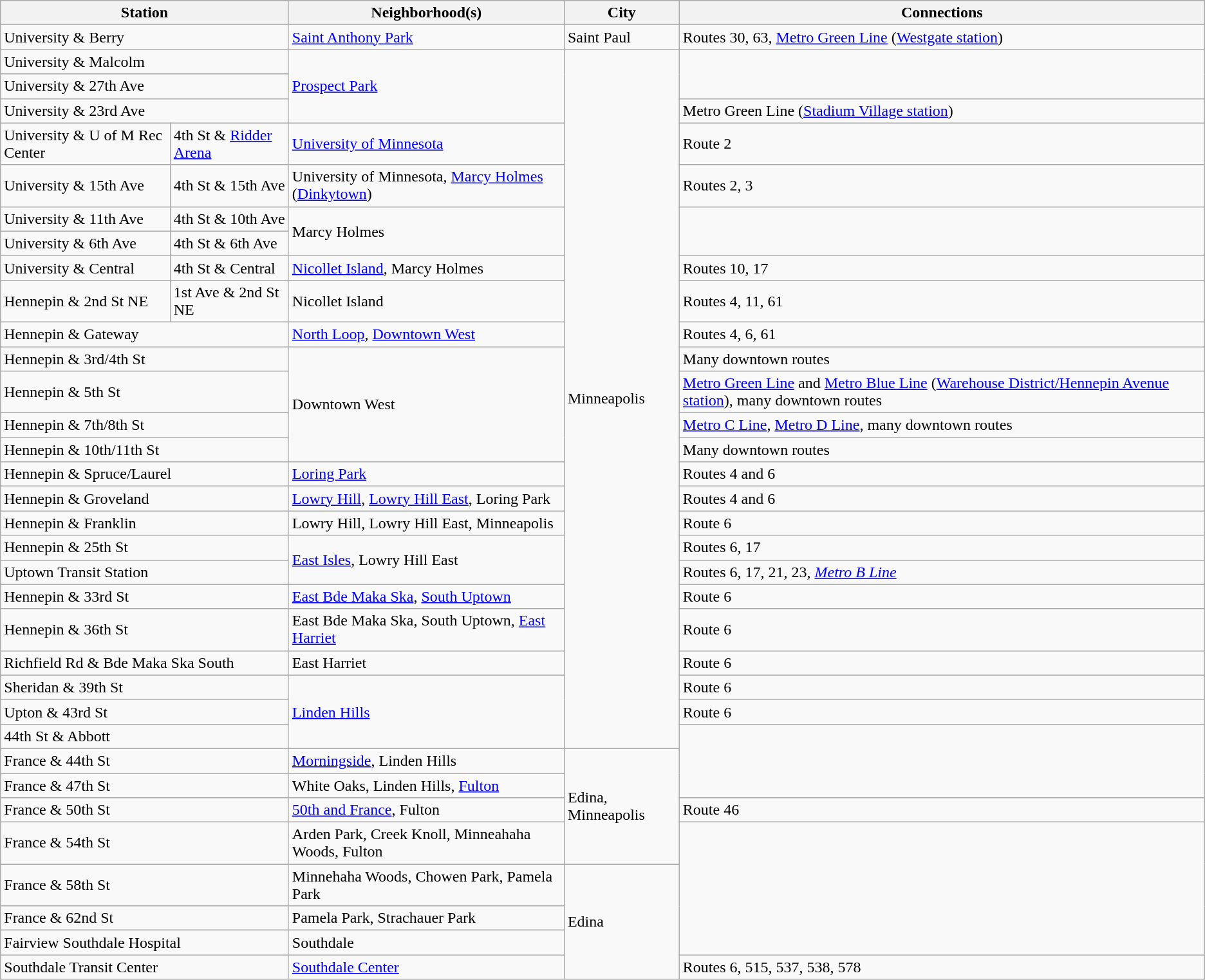<table class=wikitable>
<tr>
<th colspan="2">Station</th>
<th>Neighborhood(s)</th>
<th>City</th>
<th>Connections</th>
</tr>
<tr>
<td colspan="2">University & Berry</td>
<td><a href='#'>Saint Anthony Park</a></td>
<td>Saint Paul</td>
<td>Routes 30, 63, <a href='#'>Metro Green Line</a> (<a href='#'>Westgate station</a>)</td>
</tr>
<tr>
<td colspan="2">University & Malcolm</td>
<td rowspan="3"><a href='#'>Prospect Park</a></td>
<td rowspan="25">Minneapolis</td>
</tr>
<tr>
<td colspan="2">University & 27th Ave</td>
</tr>
<tr>
<td colspan="2">University & 23rd Ave</td>
<td>Metro Green Line (<a href='#'>Stadium Village station</a>)</td>
</tr>
<tr>
<td>University & U of M Rec Center</td>
<td>4th St & <a href='#'>Ridder Arena</a></td>
<td><a href='#'>University of Minnesota</a></td>
<td>Route 2</td>
</tr>
<tr>
<td>University & 15th Ave</td>
<td>4th St & 15th Ave</td>
<td>University of Minnesota, <a href='#'>Marcy Holmes</a> (<a href='#'>Dinkytown</a>)</td>
<td>Routes 2, 3</td>
</tr>
<tr>
<td>University & 11th Ave</td>
<td>4th St & 10th Ave</td>
<td rowspan="2">Marcy Holmes</td>
</tr>
<tr>
<td>University & 6th Ave</td>
<td>4th St & 6th Ave</td>
</tr>
<tr>
<td>University & Central</td>
<td>4th St & Central</td>
<td><a href='#'>Nicollet Island</a>, Marcy Holmes</td>
<td>Routes 10, 17</td>
</tr>
<tr>
<td>Hennepin & 2nd St NE</td>
<td>1st Ave & 2nd St NE</td>
<td>Nicollet Island</td>
<td>Routes 4, 11, 61</td>
</tr>
<tr>
<td colspan="2">Hennepin & Gateway</td>
<td><a href='#'>North Loop</a>, <a href='#'>Downtown West</a></td>
<td>Routes 4, 6, 61</td>
</tr>
<tr>
<td colspan="2">Hennepin & 3rd/4th St</td>
<td rowspan="4">Downtown West</td>
<td>Many downtown routes</td>
</tr>
<tr>
<td colspan="2">Hennepin & 5th St</td>
<td><a href='#'>Metro Green Line</a> and <a href='#'>Metro Blue Line</a> (<a href='#'>Warehouse District/Hennepin Avenue station</a>), many downtown routes</td>
</tr>
<tr>
<td colspan="2">Hennepin & 7th/8th St</td>
<td><a href='#'>Metro C Line</a>, <a href='#'>Metro D Line</a>, many downtown routes</td>
</tr>
<tr>
<td colspan="2">Hennepin & 10th/11th St</td>
<td>Many downtown routes</td>
</tr>
<tr>
<td colspan="2">Hennepin & Spruce/Laurel</td>
<td><a href='#'>Loring Park</a></td>
<td>Routes 4 and 6</td>
</tr>
<tr>
<td colspan="2">Hennepin & Groveland</td>
<td><a href='#'>Lowry Hill</a>, <a href='#'>Lowry Hill East</a>, Loring Park</td>
<td>Routes 4 and 6</td>
</tr>
<tr>
<td colspan="2">Hennepin & Franklin</td>
<td>Lowry Hill, Lowry Hill East, Minneapolis</td>
<td>Route 6</td>
</tr>
<tr>
<td colspan="2">Hennepin & 25th St</td>
<td rowspan="2"><a href='#'>East Isles</a>, Lowry Hill East</td>
<td>Routes 6, 17</td>
</tr>
<tr>
<td colspan="2">Uptown Transit Station</td>
<td>Routes 6, 17, 21, 23, <em><a href='#'>Metro B Line</a></em></td>
</tr>
<tr>
<td colspan="2">Hennepin & 33rd St</td>
<td><a href='#'>East Bde Maka Ska</a>, <a href='#'>South Uptown</a></td>
<td>Route 6</td>
</tr>
<tr>
<td colspan="2">Hennepin & 36th St</td>
<td>East Bde Maka Ska, South Uptown, <a href='#'>East Harriet</a></td>
<td>Route 6</td>
</tr>
<tr>
<td colspan="2">Richfield Rd & Bde Maka Ska South</td>
<td>East Harriet</td>
<td>Route 6</td>
</tr>
<tr>
<td colspan="2">Sheridan & 39th St</td>
<td rowspan="3"><a href='#'>Linden Hills</a></td>
<td>Route 6</td>
</tr>
<tr>
<td colspan="2">Upton & 43rd St</td>
<td>Route 6</td>
</tr>
<tr>
<td colspan="2">44th St & Abbott</td>
</tr>
<tr>
<td colspan="2">France & 44th St</td>
<td><a href='#'>Morningside</a>, Linden Hills</td>
<td rowspan="4">Edina, Minneapolis</td>
</tr>
<tr>
<td colspan="2">France & 47th St</td>
<td>White Oaks, Linden Hills, <a href='#'>Fulton</a></td>
</tr>
<tr>
<td colspan="2">France & 50th St</td>
<td><a href='#'>50th and France</a>, Fulton</td>
<td>Route 46</td>
</tr>
<tr>
<td colspan="2">France & 54th St</td>
<td>Arden Park, Creek Knoll, Minneahaha Woods, Fulton</td>
</tr>
<tr>
<td colspan="2">France & 58th St</td>
<td>Minnehaha Woods, Chowen Park, Pamela Park</td>
<td rowspan="4">Edina</td>
</tr>
<tr>
<td colspan="2">France & 62nd St</td>
<td>Pamela Park, Strachauer Park</td>
</tr>
<tr>
<td colspan="2">Fairview Southdale Hospital</td>
<td>Southdale</td>
</tr>
<tr>
<td colspan="2">Southdale Transit Center</td>
<td><a href='#'>Southdale Center</a></td>
<td>Routes 6, 515, 537, 538, 578</td>
</tr>
</table>
